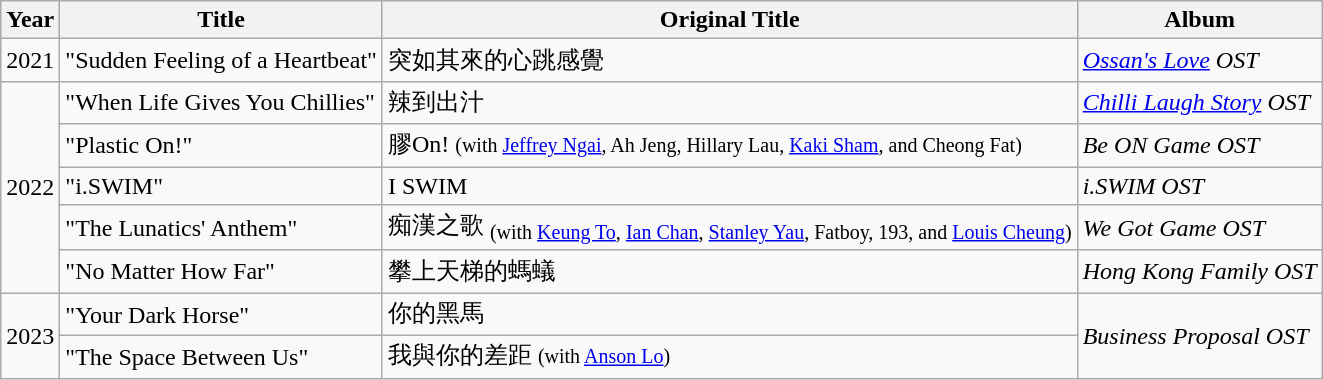<table class="wikitable plainrowheaders">
<tr>
<th>Year</th>
<th>Title</th>
<th>Original Title</th>
<th>Album</th>
</tr>
<tr>
<td>2021</td>
<td scope="row">"Sudden Feeling of a Heartbeat"</td>
<td>突如其來的心跳感覺 </td>
<td><em><a href='#'>Ossan's Love</a> OST</em></td>
</tr>
<tr>
<td rowspan="5">2022</td>
<td scope="row">"When Life Gives You Chillies"</td>
<td>辣到出汁 </td>
<td><em><a href='#'>Chilli Laugh Story</a> OST</em></td>
</tr>
<tr>
<td>"Plastic On!"</td>
<td>膠On! <small>(with <a href='#'>Jeffrey Ngai</a>, Ah Jeng, Hillary Lau, <a href='#'>Kaki Sham</a>, and Cheong Fat)</small></td>
<td><em>Be ON Game OST</em></td>
</tr>
<tr>
<td>"i.SWIM"</td>
<td>I SWIM</td>
<td><em>i.SWIM OST</em></td>
</tr>
<tr>
<td>"The Lunatics' Anthem"</td>
<td>痴漢之歌 <sub>(with <a href='#'>Keung To</a>, <a href='#'>Ian Chan</a>, <a href='#'>Stanley Yau</a>, Fatboy, 193, and <a href='#'>Louis Cheung</a>)</sub></td>
<td><em>We Got Game OST</em></td>
</tr>
<tr>
<td>"No Matter How Far"</td>
<td>攀上天梯的螞蟻</td>
<td><em>Hong Kong Family OST</em></td>
</tr>
<tr>
<td rowspan="2">2023</td>
<td>"Your Dark Horse"</td>
<td>你的黑馬</td>
<td rowspan=2><em>Business Proposal OST</em></td>
</tr>
<tr>
<td>"The Space Between Us"</td>
<td>我與你的差距 <small>(with <a href='#'>Anson Lo</a>)</small></td>
</tr>
</table>
